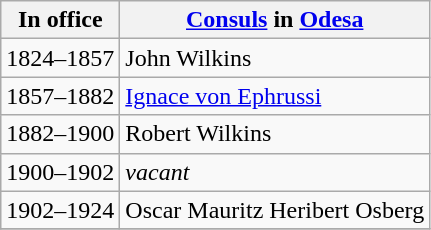<table class="wikitable">
<tr>
<th>In office</th>
<th><a href='#'>Consuls</a> in <a href='#'>Odesa</a></th>
</tr>
<tr>
<td>1824–1857</td>
<td>John Wilkins</td>
</tr>
<tr>
<td>1857–1882</td>
<td><a href='#'>Ignace von Ephrussi</a></td>
</tr>
<tr>
<td>1882–1900</td>
<td>Robert Wilkins</td>
</tr>
<tr>
<td>1900–1902</td>
<td><em>vacant</em></td>
</tr>
<tr>
<td>1902–1924</td>
<td>Oscar Mauritz Heribert Osberg</td>
</tr>
<tr>
</tr>
</table>
